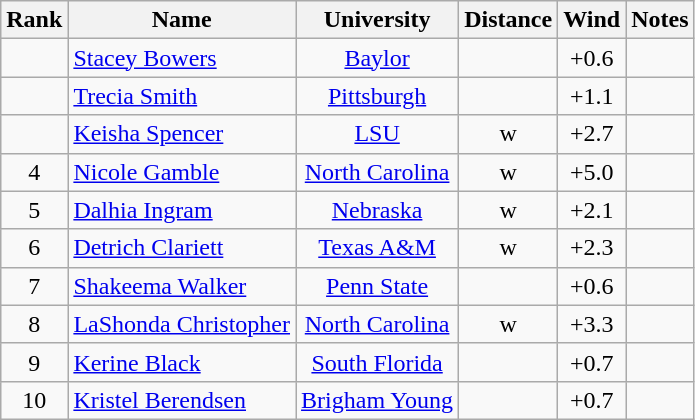<table class="wikitable sortable" style="text-align:center">
<tr>
<th>Rank</th>
<th>Name</th>
<th>University</th>
<th>Distance</th>
<th>Wind</th>
<th>Notes</th>
</tr>
<tr>
<td></td>
<td align=left><a href='#'>Stacey Bowers</a></td>
<td><a href='#'>Baylor</a></td>
<td></td>
<td>+0.6</td>
<td></td>
</tr>
<tr>
<td></td>
<td align=left><a href='#'>Trecia Smith</a> </td>
<td><a href='#'>Pittsburgh</a></td>
<td></td>
<td>+1.1</td>
<td></td>
</tr>
<tr>
<td></td>
<td align=left><a href='#'>Keisha Spencer</a> </td>
<td><a href='#'>LSU</a></td>
<td>w</td>
<td>+2.7</td>
<td></td>
</tr>
<tr>
<td>4</td>
<td align=left><a href='#'>Nicole Gamble</a></td>
<td><a href='#'>North Carolina</a></td>
<td>w</td>
<td>+5.0</td>
<td></td>
</tr>
<tr>
<td>5</td>
<td align=left><a href='#'>Dalhia Ingram</a></td>
<td><a href='#'>Nebraska</a></td>
<td>w</td>
<td>+2.1</td>
<td></td>
</tr>
<tr>
<td>6</td>
<td align=left><a href='#'>Detrich Clariett</a></td>
<td><a href='#'>Texas A&M</a></td>
<td>w</td>
<td>+2.3</td>
<td></td>
</tr>
<tr>
<td>7</td>
<td align=left><a href='#'>Shakeema Walker</a></td>
<td><a href='#'>Penn State</a></td>
<td></td>
<td>+0.6</td>
<td></td>
</tr>
<tr>
<td>8</td>
<td align=left><a href='#'>LaShonda Christopher</a></td>
<td><a href='#'>North Carolina</a></td>
<td>w</td>
<td>+3.3</td>
<td></td>
</tr>
<tr>
<td>9</td>
<td align=left><a href='#'>Kerine Black</a></td>
<td><a href='#'>South Florida</a></td>
<td></td>
<td>+0.7</td>
<td></td>
</tr>
<tr>
<td>10</td>
<td align=left><a href='#'>Kristel Berendsen</a></td>
<td><a href='#'>Brigham Young</a></td>
<td></td>
<td>+0.7</td>
<td></td>
</tr>
</table>
